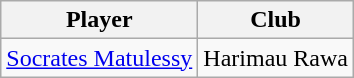<table class="wikitable">
<tr>
<th>Player</th>
<th>Club</th>
</tr>
<tr>
<td> <a href='#'>Socrates Matulessy</a></td>
<td>Harimau Rawa</td>
</tr>
</table>
